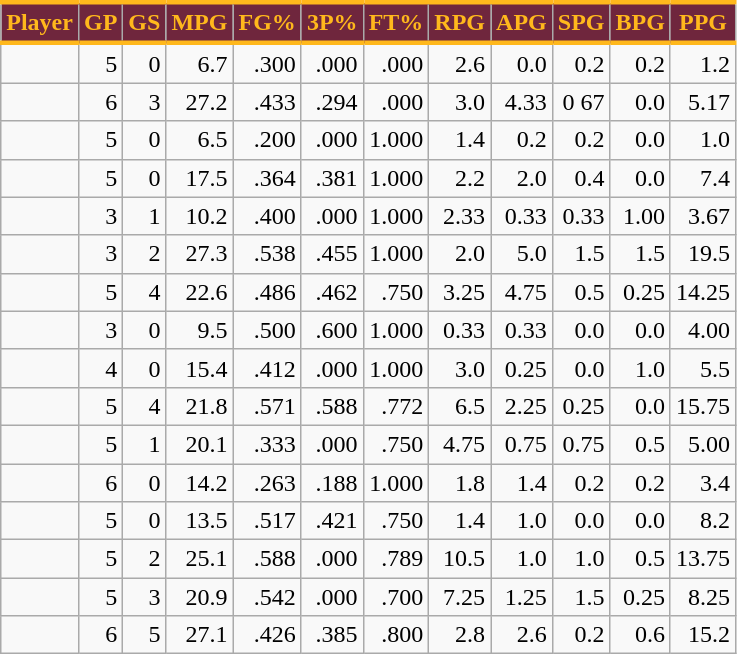<table class="wikitable sortable" style="text-align:right;">
<tr>
<th style="background:#6F263D; color:#FFB81C; border-top:#FFB81C 3px solid; border-bottom:#FFB81C 3px solid;">Player</th>
<th style="background:#6F263D; color:#FFB81C; border-top:#FFB81C 3px solid; border-bottom:#FFB81C 3px solid;">GP</th>
<th style="background:#6F263D; color:#FFB81C; border-top:#FFB81C 3px solid; border-bottom:#FFB81C 3px solid;">GS</th>
<th style="background:#6F263D; color:#FFB81C; border-top:#FFB81C 3px solid; border-bottom:#FFB81C 3px solid;">MPG</th>
<th style="background:#6F263D; color:#FFB81C; border-top:#FFB81C 3px solid; border-bottom:#FFB81C 3px solid;">FG%</th>
<th style="background:#6F263D; color:#FFB81C; border-top:#FFB81C 3px solid; border-bottom:#FFB81C 3px solid;">3P%</th>
<th style="background:#6F263D; color:#FFB81C; border-top:#FFB81C 3px solid; border-bottom:#FFB81C 3px solid;">FT%</th>
<th style="background:#6F263D; color:#FFB81C; border-top:#FFB81C 3px solid; border-bottom:#FFB81C 3px solid;">RPG</th>
<th style="background:#6F263D; color:#FFB81C; border-top:#FFB81C 3px solid; border-bottom:#FFB81C 3px solid;">APG</th>
<th style="background:#6F263D; color:#FFB81C; border-top:#FFB81C 3px solid; border-bottom:#FFB81C 3px solid;">SPG</th>
<th style="background:#6F263D; color:#FFB81C; border-top:#FFB81C 3px solid; border-bottom:#FFB81C 3px solid;">BPG</th>
<th style="background:#6F263D; color:#FFB81C; border-top:#FFB81C 3px solid; border-bottom:#FFB81C 3px solid;">PPG</th>
</tr>
<tr>
<td></td>
<td>5</td>
<td>0</td>
<td>6.7</td>
<td>.300</td>
<td>.000</td>
<td>.000</td>
<td>2.6</td>
<td>0.0</td>
<td>0.2</td>
<td>0.2</td>
<td>1.2</td>
</tr>
<tr>
<td></td>
<td>6</td>
<td>3</td>
<td>27.2</td>
<td>.433</td>
<td>.294</td>
<td>.000</td>
<td>3.0</td>
<td>4.33</td>
<td>0 67</td>
<td>0.0</td>
<td>5.17</td>
</tr>
<tr>
<td></td>
<td>5</td>
<td>0</td>
<td>6.5</td>
<td>.200</td>
<td>.000</td>
<td>1.000</td>
<td>1.4</td>
<td>0.2</td>
<td>0.2</td>
<td>0.0</td>
<td>1.0</td>
</tr>
<tr>
<td></td>
<td>5</td>
<td>0</td>
<td>17.5</td>
<td>.364</td>
<td>.381</td>
<td>1.000</td>
<td>2.2</td>
<td>2.0</td>
<td>0.4</td>
<td>0.0</td>
<td>7.4</td>
</tr>
<tr>
<td></td>
<td>3</td>
<td>1</td>
<td>10.2</td>
<td>.400</td>
<td>.000</td>
<td>1.000</td>
<td>2.33</td>
<td>0.33</td>
<td>0.33</td>
<td>1.00</td>
<td>3.67</td>
</tr>
<tr>
<td></td>
<td>3</td>
<td>2</td>
<td>27.3</td>
<td>.538</td>
<td>.455</td>
<td>1.000</td>
<td>2.0</td>
<td>5.0</td>
<td>1.5</td>
<td>1.5</td>
<td>19.5</td>
</tr>
<tr>
<td></td>
<td>5</td>
<td>4</td>
<td>22.6</td>
<td>.486</td>
<td>.462</td>
<td>.750</td>
<td>3.25</td>
<td>4.75</td>
<td>0.5</td>
<td>0.25</td>
<td>14.25</td>
</tr>
<tr>
<td></td>
<td>3</td>
<td>0</td>
<td>9.5</td>
<td>.500</td>
<td>.600</td>
<td>1.000</td>
<td>0.33</td>
<td>0.33</td>
<td>0.0</td>
<td>0.0</td>
<td>4.00</td>
</tr>
<tr>
<td></td>
<td>4</td>
<td>0</td>
<td>15.4</td>
<td>.412</td>
<td>.000</td>
<td>1.000</td>
<td>3.0</td>
<td>0.25</td>
<td>0.0</td>
<td>1.0</td>
<td>5.5</td>
</tr>
<tr>
<td></td>
<td>5</td>
<td>4</td>
<td>21.8</td>
<td>.571</td>
<td>.588</td>
<td>.772</td>
<td>6.5</td>
<td>2.25</td>
<td>0.25</td>
<td>0.0</td>
<td>15.75</td>
</tr>
<tr>
<td></td>
<td>5</td>
<td>1</td>
<td>20.1</td>
<td>.333</td>
<td>.000</td>
<td>.750</td>
<td>4.75</td>
<td>0.75</td>
<td>0.75</td>
<td>0.5</td>
<td>5.00</td>
</tr>
<tr>
<td></td>
<td>6</td>
<td>0</td>
<td>14.2</td>
<td>.263</td>
<td>.188</td>
<td>1.000</td>
<td>1.8</td>
<td>1.4</td>
<td>0.2</td>
<td>0.2</td>
<td>3.4</td>
</tr>
<tr>
<td></td>
<td>5</td>
<td>0</td>
<td>13.5</td>
<td>.517</td>
<td>.421</td>
<td>.750</td>
<td>1.4</td>
<td>1.0</td>
<td>0.0</td>
<td>0.0</td>
<td>8.2</td>
</tr>
<tr>
<td></td>
<td>5</td>
<td>2</td>
<td>25.1</td>
<td>.588</td>
<td>.000</td>
<td>.789</td>
<td>10.5</td>
<td>1.0</td>
<td>1.0</td>
<td>0.5</td>
<td>13.75</td>
</tr>
<tr>
<td></td>
<td>5</td>
<td>3</td>
<td>20.9</td>
<td>.542</td>
<td>.000</td>
<td>.700</td>
<td>7.25</td>
<td>1.25</td>
<td>1.5</td>
<td>0.25</td>
<td>8.25</td>
</tr>
<tr>
<td></td>
<td>6</td>
<td>5</td>
<td>27.1</td>
<td>.426</td>
<td>.385</td>
<td>.800</td>
<td>2.8</td>
<td>2.6</td>
<td>0.2</td>
<td>0.6</td>
<td>15.2</td>
</tr>
</table>
